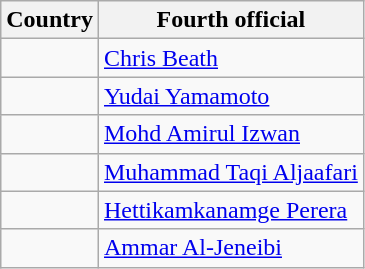<table class="wikitable">
<tr>
<th>Country</th>
<th>Fourth official</th>
</tr>
<tr>
<td></td>
<td><a href='#'>Chris Beath</a></td>
</tr>
<tr>
<td></td>
<td><a href='#'>Yudai Yamamoto</a></td>
</tr>
<tr>
<td></td>
<td><a href='#'>Mohd Amirul Izwan</a></td>
</tr>
<tr>
<td></td>
<td><a href='#'>Muhammad Taqi Aljaafari</a></td>
</tr>
<tr>
<td></td>
<td><a href='#'>Hettikamkanamge Perera</a></td>
</tr>
<tr>
<td></td>
<td><a href='#'>Ammar Al-Jeneibi</a></td>
</tr>
</table>
